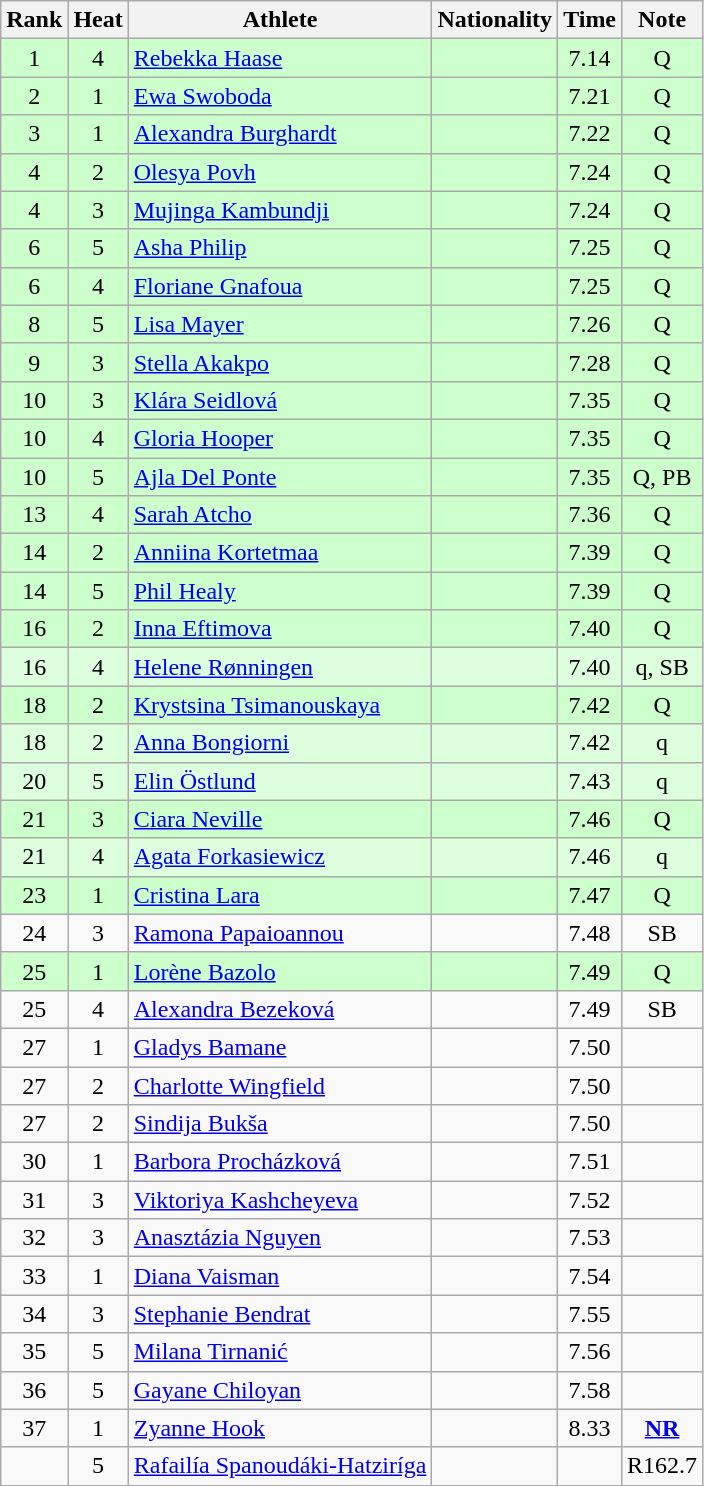<table class="wikitable sortable" style="text-align:center">
<tr>
<th>Rank</th>
<th>Heat</th>
<th>Athlete</th>
<th>Nationality</th>
<th>Time</th>
<th>Note</th>
</tr>
<tr bgcolor=ccffcc>
<td>1</td>
<td>4</td>
<td align=left><a href='#'>Rebekka Haase</a></td>
<td align=left></td>
<td>7.14</td>
<td>Q</td>
</tr>
<tr bgcolor=ccffcc>
<td>2</td>
<td>1</td>
<td align=left><a href='#'>Ewa Swoboda</a></td>
<td align=left></td>
<td>7.21</td>
<td>Q</td>
</tr>
<tr bgcolor=ccffcc>
<td>3</td>
<td>1</td>
<td align=left><a href='#'>Alexandra Burghardt</a></td>
<td align=left></td>
<td>7.22</td>
<td>Q</td>
</tr>
<tr bgcolor=ccffcc>
<td>4</td>
<td>2</td>
<td align=left><a href='#'>Olesya Povh</a></td>
<td align=left></td>
<td>7.24</td>
<td>Q</td>
</tr>
<tr bgcolor=ccffcc>
<td>4</td>
<td>3</td>
<td align=left><a href='#'>Mujinga Kambundji</a></td>
<td align=left></td>
<td>7.24</td>
<td>Q</td>
</tr>
<tr bgcolor=ccffcc>
<td>6</td>
<td>5</td>
<td align=left><a href='#'>Asha Philip</a></td>
<td align=left></td>
<td>7.25</td>
<td>Q</td>
</tr>
<tr bgcolor=ccffcc>
<td>6</td>
<td>4</td>
<td align=left><a href='#'>Floriane Gnafoua</a></td>
<td align=left></td>
<td>7.25</td>
<td>Q</td>
</tr>
<tr bgcolor=ccffcc>
<td>8</td>
<td>5</td>
<td align=left><a href='#'>Lisa Mayer</a></td>
<td align=left></td>
<td>7.26</td>
<td>Q</td>
</tr>
<tr bgcolor=ccffcc>
<td>9</td>
<td>3</td>
<td align=left><a href='#'>Stella Akakpo</a></td>
<td align=left></td>
<td>7.28</td>
<td>Q</td>
</tr>
<tr bgcolor=ccffcc>
<td>10</td>
<td>3</td>
<td align=left><a href='#'>Klára Seidlová</a></td>
<td align=left></td>
<td>7.35</td>
<td>Q</td>
</tr>
<tr bgcolor=ccffcc>
<td>10</td>
<td>4</td>
<td align=left><a href='#'>Gloria Hooper</a></td>
<td align=left></td>
<td>7.35</td>
<td>Q</td>
</tr>
<tr bgcolor=ccffcc>
<td>10</td>
<td>5</td>
<td align=left><a href='#'>Ajla Del Ponte</a></td>
<td align=left></td>
<td>7.35</td>
<td>Q, PB</td>
</tr>
<tr bgcolor=ccffcc>
<td>13</td>
<td>4</td>
<td align=left><a href='#'>Sarah Atcho</a></td>
<td align=left></td>
<td>7.36</td>
<td>Q</td>
</tr>
<tr bgcolor=ccffcc>
<td>14</td>
<td>2</td>
<td align=left><a href='#'>Anniina Kortetmaa</a></td>
<td align=left></td>
<td>7.39</td>
<td>Q</td>
</tr>
<tr bgcolor=ccffcc>
<td>14</td>
<td>5</td>
<td align=left><a href='#'>Phil Healy</a></td>
<td align=left></td>
<td>7.39</td>
<td>Q</td>
</tr>
<tr bgcolor=ccffcc>
<td>16</td>
<td>2</td>
<td align=left><a href='#'>Inna Eftimova</a></td>
<td align=left></td>
<td>7.40</td>
<td>Q</td>
</tr>
<tr bgcolor=ddffdd>
<td>16</td>
<td>4</td>
<td align=left><a href='#'>Helene Rønningen</a></td>
<td align=left></td>
<td>7.40</td>
<td>q, SB</td>
</tr>
<tr bgcolor=ccffcc>
<td>18</td>
<td>2</td>
<td align=left><a href='#'>Krystsina Tsimanouskaya</a></td>
<td align=left></td>
<td>7.42</td>
<td>Q</td>
</tr>
<tr bgcolor=ddffdd>
<td>18</td>
<td>2</td>
<td align=left><a href='#'>Anna Bongiorni</a></td>
<td align=left></td>
<td>7.42</td>
<td>q</td>
</tr>
<tr bgcolor=ddffdd>
<td>20</td>
<td>5</td>
<td align=left><a href='#'>Elin Östlund</a></td>
<td align=left></td>
<td>7.43</td>
<td>q</td>
</tr>
<tr bgcolor=ccffcc>
<td>21</td>
<td>3</td>
<td align=left><a href='#'>Ciara Neville</a></td>
<td align=left></td>
<td>7.46</td>
<td>Q</td>
</tr>
<tr bgcolor=ddffdd>
<td>21</td>
<td>4</td>
<td align=left><a href='#'>Agata Forkasiewicz</a></td>
<td align=left></td>
<td>7.46</td>
<td>q</td>
</tr>
<tr bgcolor=ccffcc>
<td>23</td>
<td>1</td>
<td align=left><a href='#'>Cristina Lara</a></td>
<td align=left></td>
<td>7.47</td>
<td>Q</td>
</tr>
<tr>
<td>24</td>
<td>3</td>
<td align=left><a href='#'>Ramona Papaioannou</a></td>
<td align=left></td>
<td>7.48</td>
<td>SB</td>
</tr>
<tr bgcolor=ccffcc>
<td>25</td>
<td>1</td>
<td align=left><a href='#'>Lorène Bazolo</a></td>
<td align=left></td>
<td>7.49</td>
<td>Q</td>
</tr>
<tr>
<td>25</td>
<td>4</td>
<td align=left><a href='#'>Alexandra Bezeková</a></td>
<td align=left></td>
<td>7.49</td>
<td>SB</td>
</tr>
<tr>
<td>27</td>
<td>1</td>
<td align=left><a href='#'>Gladys Bamane</a></td>
<td align=left></td>
<td>7.50</td>
<td></td>
</tr>
<tr>
<td>27</td>
<td>2</td>
<td align=left><a href='#'>Charlotte Wingfield</a></td>
<td align=left></td>
<td>7.50</td>
<td></td>
</tr>
<tr>
<td>27</td>
<td>2</td>
<td align=left><a href='#'>Sindija Bukša</a></td>
<td align=left></td>
<td>7.50</td>
<td></td>
</tr>
<tr>
<td>30</td>
<td>1</td>
<td align=left><a href='#'>Barbora Procházková</a></td>
<td align=left></td>
<td>7.51</td>
<td></td>
</tr>
<tr>
<td>31</td>
<td>3</td>
<td align=left><a href='#'>Viktoriya Kashcheyeva</a></td>
<td align=left></td>
<td>7.52</td>
<td></td>
</tr>
<tr>
<td>32</td>
<td>3</td>
<td align=left><a href='#'>Anasztázia Nguyen</a></td>
<td align=left></td>
<td>7.53</td>
<td></td>
</tr>
<tr>
<td>33</td>
<td>1</td>
<td align=left><a href='#'>Diana Vaisman</a></td>
<td align=left></td>
<td>7.54</td>
<td></td>
</tr>
<tr>
<td>34</td>
<td>3</td>
<td align=left><a href='#'>Stephanie Bendrat</a></td>
<td align=left></td>
<td>7.55</td>
<td></td>
</tr>
<tr>
<td>35</td>
<td>5</td>
<td align=left><a href='#'>Milana Tirnanić</a></td>
<td align=left></td>
<td>7.56</td>
<td></td>
</tr>
<tr>
<td>36</td>
<td>5</td>
<td align=left><a href='#'>Gayane Chiloyan</a></td>
<td align=left></td>
<td>7.58</td>
<td></td>
</tr>
<tr>
<td>37</td>
<td>1</td>
<td align=left><a href='#'>Zyanne Hook</a></td>
<td align=left></td>
<td>8.33</td>
<td><strong><a href='#'>NR</a></strong></td>
</tr>
<tr>
<td></td>
<td>5</td>
<td align=left><a href='#'>Rafailía Spanoudáki-Hatziríga</a></td>
<td align=left></td>
<td></td>
<td>R162.7</td>
</tr>
<tr>
</tr>
</table>
